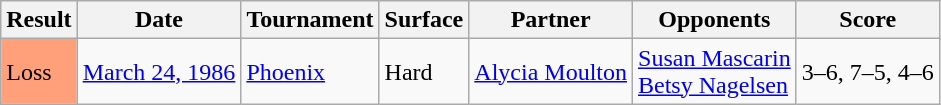<table class="sortable wikitable">
<tr>
<th>Result</th>
<th>Date</th>
<th>Tournament</th>
<th>Surface</th>
<th>Partner</th>
<th>Opponents</th>
<th class="unsortable">Score</th>
</tr>
<tr>
<td style="background:#ffa07a;">Loss</td>
<td><a href='#'>March 24, 1986</a></td>
<td><a href='#'>Phoenix</a></td>
<td>Hard</td>
<td> <a href='#'>Alycia Moulton</a></td>
<td> <a href='#'>Susan Mascarin</a> <br>  <a href='#'>Betsy Nagelsen</a></td>
<td>3–6, 7–5, 4–6</td>
</tr>
</table>
